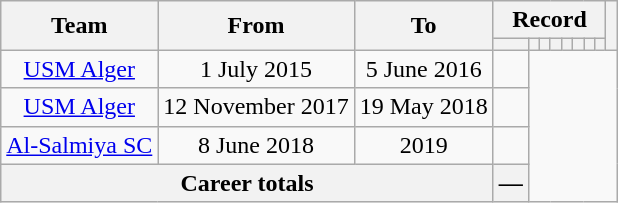<table class="wikitable" style="text-align: center">
<tr>
<th rowspan="2">Team</th>
<th rowspan="2">From</th>
<th rowspan="2">To</th>
<th colspan="8">Record</th>
<th rowspan=2></th>
</tr>
<tr>
<th></th>
<th></th>
<th></th>
<th></th>
<th></th>
<th></th>
<th></th>
<th></th>
</tr>
<tr>
<td><a href='#'>USM Alger</a></td>
<td>1 July 2015</td>
<td>5 June 2016<br></td>
<td></td>
</tr>
<tr>
<td><a href='#'>USM Alger</a></td>
<td>12 November 2017</td>
<td>19 May 2018<br></td>
<td></td>
</tr>
<tr>
<td><a href='#'>Al-Salmiya SC</a></td>
<td>8 June 2018</td>
<td>2019<br></td>
<td></td>
</tr>
<tr>
<th colspan=3>Career totals<br></th>
<th>—</th>
</tr>
</table>
